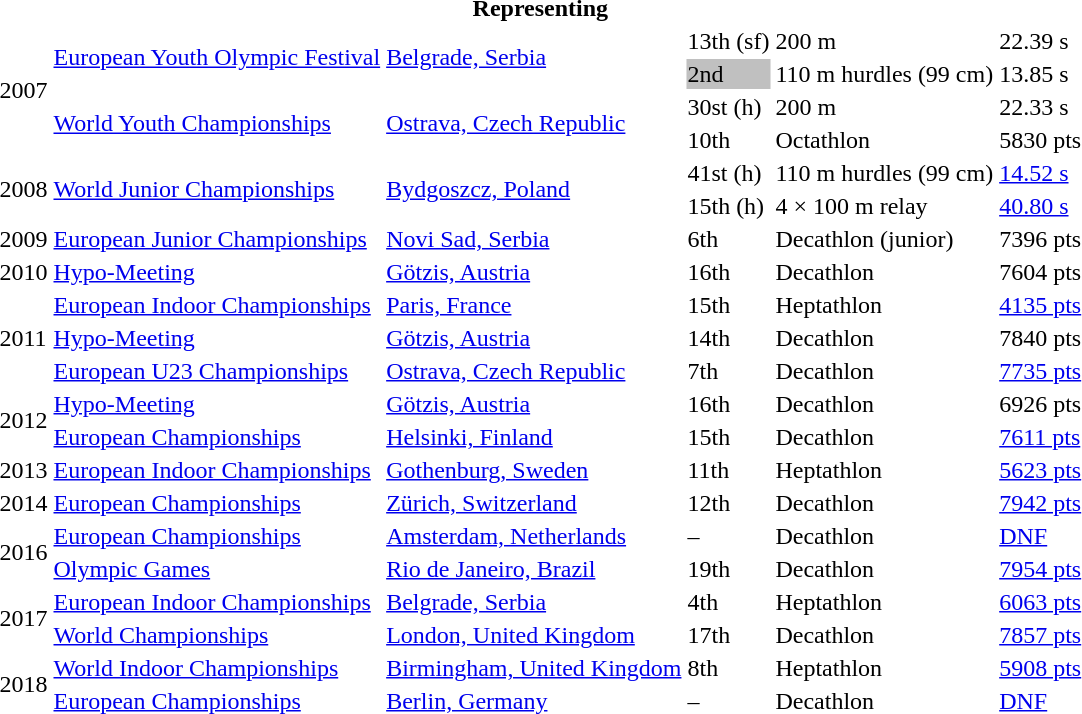<table>
<tr>
<th colspan="6">Representing </th>
</tr>
<tr>
<td rowspan=4>2007</td>
<td rowspan=2><a href='#'>European Youth Olympic Festival</a></td>
<td rowspan=2><a href='#'>Belgrade, Serbia</a></td>
<td>13th (sf)</td>
<td>200 m</td>
<td>22.39 s</td>
</tr>
<tr>
<td bgcolor=silver>2nd</td>
<td>110 m hurdles (99 cm)</td>
<td>13.85 s</td>
</tr>
<tr>
<td rowspan=2><a href='#'>World Youth Championships</a></td>
<td rowspan=2><a href='#'>Ostrava, Czech Republic</a></td>
<td>30st (h)</td>
<td>200 m</td>
<td>22.33 s</td>
</tr>
<tr>
<td>10th</td>
<td>Octathlon</td>
<td>5830 pts</td>
</tr>
<tr>
<td rowspan=2>2008</td>
<td rowspan=2><a href='#'>World Junior Championships</a></td>
<td rowspan=2><a href='#'>Bydgoszcz, Poland</a></td>
<td>41st (h)</td>
<td>110 m hurdles (99 cm)</td>
<td><a href='#'>14.52 s</a></td>
</tr>
<tr>
<td>15th (h)</td>
<td>4 × 100 m relay</td>
<td><a href='#'>40.80 s</a></td>
</tr>
<tr>
<td>2009</td>
<td><a href='#'>European Junior Championships</a></td>
<td><a href='#'>Novi Sad, Serbia</a></td>
<td>6th</td>
<td>Decathlon (junior)</td>
<td>7396 pts</td>
</tr>
<tr>
<td>2010</td>
<td><a href='#'>Hypo-Meeting</a></td>
<td><a href='#'>Götzis, Austria</a></td>
<td>16th</td>
<td>Decathlon</td>
<td>7604 pts</td>
</tr>
<tr>
<td rowspan=3>2011</td>
<td><a href='#'>European Indoor Championships</a></td>
<td><a href='#'>Paris, France</a></td>
<td>15th</td>
<td>Heptathlon</td>
<td><a href='#'>4135 pts</a></td>
</tr>
<tr>
<td><a href='#'>Hypo-Meeting</a></td>
<td><a href='#'>Götzis, Austria</a></td>
<td>14th</td>
<td>Decathlon</td>
<td>7840 pts</td>
</tr>
<tr>
<td><a href='#'>European U23 Championships</a></td>
<td><a href='#'>Ostrava, Czech Republic</a></td>
<td>7th</td>
<td>Decathlon</td>
<td><a href='#'>7735 pts</a></td>
</tr>
<tr>
<td rowspan=2>2012</td>
<td><a href='#'>Hypo-Meeting</a></td>
<td><a href='#'>Götzis, Austria</a></td>
<td>16th</td>
<td>Decathlon</td>
<td>6926 pts</td>
</tr>
<tr>
<td><a href='#'>European Championships</a></td>
<td><a href='#'>Helsinki, Finland</a></td>
<td>15th</td>
<td>Decathlon</td>
<td><a href='#'>7611 pts</a></td>
</tr>
<tr>
<td>2013</td>
<td><a href='#'>European Indoor Championships</a></td>
<td><a href='#'>Gothenburg, Sweden</a></td>
<td>11th</td>
<td>Heptathlon</td>
<td><a href='#'>5623 pts</a></td>
</tr>
<tr>
<td>2014</td>
<td><a href='#'>European Championships</a></td>
<td><a href='#'>Zürich, Switzerland</a></td>
<td>12th</td>
<td>Decathlon</td>
<td><a href='#'>7942 pts</a></td>
</tr>
<tr>
<td rowspan=2>2016</td>
<td><a href='#'>European Championships</a></td>
<td><a href='#'>Amsterdam, Netherlands</a></td>
<td>–</td>
<td>Decathlon</td>
<td><a href='#'>DNF</a></td>
</tr>
<tr>
<td><a href='#'>Olympic Games</a></td>
<td><a href='#'>Rio de Janeiro, Brazil</a></td>
<td>19th</td>
<td>Decathlon</td>
<td><a href='#'>7954 pts</a></td>
</tr>
<tr>
<td rowspan=2>2017</td>
<td><a href='#'>European Indoor Championships</a></td>
<td><a href='#'>Belgrade, Serbia</a></td>
<td>4th</td>
<td>Heptathlon</td>
<td><a href='#'>6063 pts</a></td>
</tr>
<tr>
<td><a href='#'>World Championships</a></td>
<td><a href='#'>London, United Kingdom</a></td>
<td>17th</td>
<td>Decathlon</td>
<td><a href='#'>7857 pts</a></td>
</tr>
<tr>
<td rowspan=2>2018</td>
<td><a href='#'>World Indoor Championships</a></td>
<td><a href='#'>Birmingham, United Kingdom</a></td>
<td>8th</td>
<td>Heptathlon</td>
<td><a href='#'>5908 pts</a></td>
</tr>
<tr>
<td><a href='#'>European Championships</a></td>
<td><a href='#'>Berlin, Germany</a></td>
<td>–</td>
<td>Decathlon</td>
<td><a href='#'>DNF</a></td>
</tr>
</table>
